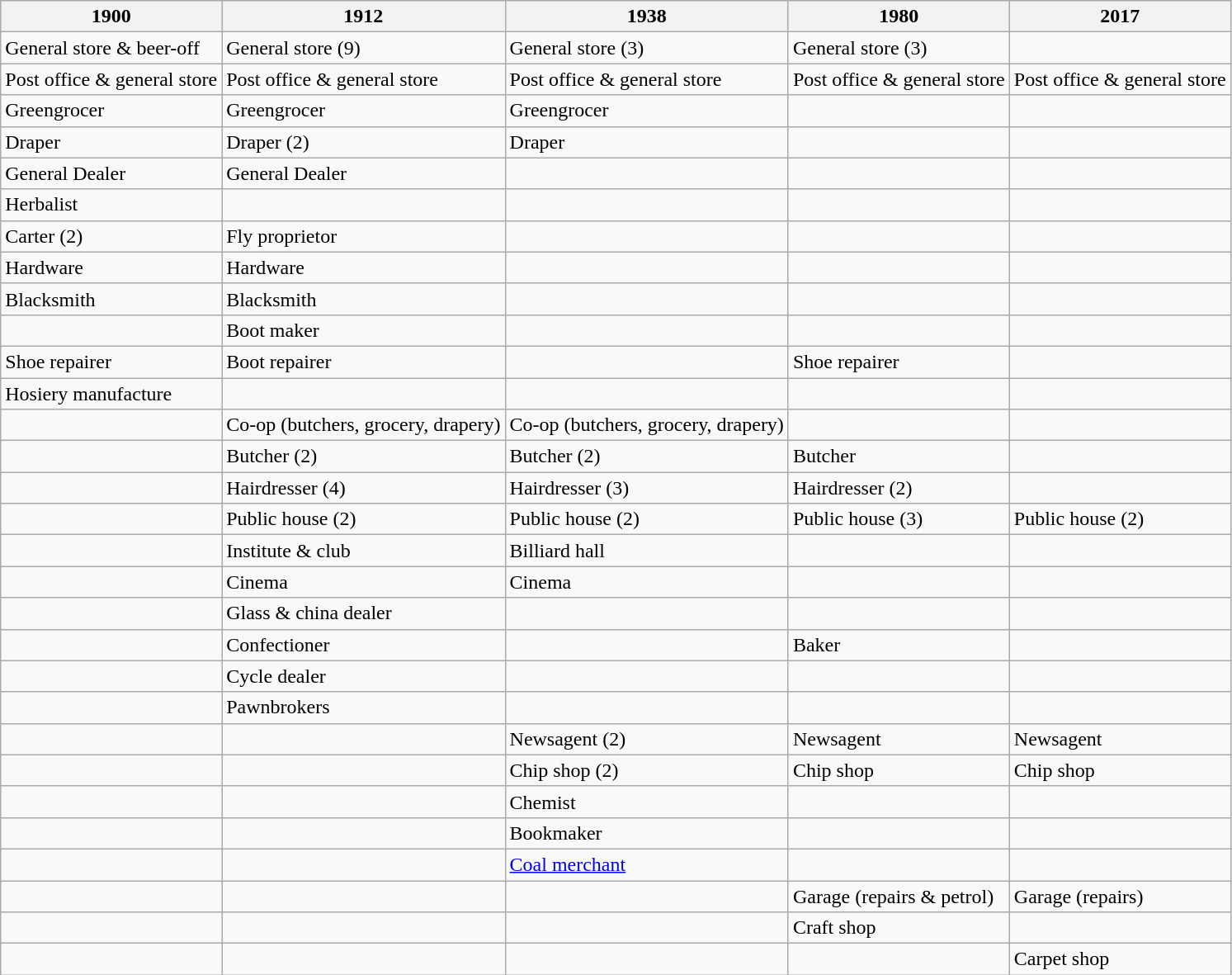<table class="wikitable">
<tr>
<th>1900</th>
<th>1912</th>
<th>1938</th>
<th>1980</th>
<th>2017</th>
</tr>
<tr>
<td>General store & beer-off</td>
<td>General store (9)</td>
<td>General store (3)</td>
<td>General store (3)</td>
<td></td>
</tr>
<tr>
<td>Post office & general store</td>
<td>Post office & general store</td>
<td>Post office & general store</td>
<td>Post office & general store</td>
<td>Post office & general store</td>
</tr>
<tr>
<td>Greengrocer</td>
<td>Greengrocer</td>
<td>Greengrocer</td>
<td></td>
<td></td>
</tr>
<tr>
<td>Draper</td>
<td>Draper (2)</td>
<td>Draper</td>
<td></td>
<td></td>
</tr>
<tr>
<td>General Dealer</td>
<td>General Dealer</td>
<td></td>
<td></td>
<td></td>
</tr>
<tr>
<td>Herbalist</td>
<td></td>
<td></td>
<td></td>
<td></td>
</tr>
<tr>
<td>Carter (2)</td>
<td>Fly proprietor</td>
<td></td>
<td></td>
<td></td>
</tr>
<tr>
<td>Hardware</td>
<td>Hardware</td>
<td></td>
<td></td>
<td></td>
</tr>
<tr>
<td>Blacksmith</td>
<td>Blacksmith</td>
<td></td>
<td></td>
<td></td>
</tr>
<tr>
<td></td>
<td>Boot maker</td>
<td></td>
<td></td>
<td></td>
</tr>
<tr>
<td>Shoe repairer</td>
<td>Boot repairer</td>
<td></td>
<td>Shoe repairer</td>
<td></td>
</tr>
<tr>
<td>Hosiery manufacture</td>
<td></td>
<td></td>
<td></td>
<td></td>
</tr>
<tr>
<td></td>
<td>Co-op (butchers, grocery, drapery)</td>
<td>Co-op (butchers, grocery, drapery)</td>
<td></td>
<td></td>
</tr>
<tr>
<td></td>
<td>Butcher (2)</td>
<td>Butcher (2)</td>
<td>Butcher</td>
<td></td>
</tr>
<tr>
<td></td>
<td>Hairdresser (4)</td>
<td>Hairdresser (3)</td>
<td>Hairdresser (2)</td>
<td></td>
</tr>
<tr>
<td></td>
<td>Public house (2)</td>
<td>Public house (2)</td>
<td>Public house (3)</td>
<td>Public house (2)</td>
</tr>
<tr>
<td></td>
<td>Institute & club</td>
<td>Billiard hall</td>
<td></td>
<td></td>
</tr>
<tr>
<td></td>
<td>Cinema</td>
<td>Cinema</td>
<td></td>
<td></td>
</tr>
<tr>
<td></td>
<td>Glass & china dealer</td>
<td></td>
<td></td>
<td></td>
</tr>
<tr>
<td></td>
<td>Confectioner</td>
<td></td>
<td>Baker</td>
<td></td>
</tr>
<tr>
<td></td>
<td>Cycle dealer</td>
<td></td>
<td></td>
<td></td>
</tr>
<tr>
<td></td>
<td>Pawnbrokers</td>
<td></td>
<td></td>
<td></td>
</tr>
<tr>
<td></td>
<td></td>
<td>Newsagent (2)</td>
<td>Newsagent</td>
<td>Newsagent</td>
</tr>
<tr>
<td></td>
<td></td>
<td>Chip shop (2)</td>
<td>Chip shop</td>
<td>Chip shop</td>
</tr>
<tr>
<td></td>
<td></td>
<td>Chemist</td>
<td></td>
<td></td>
</tr>
<tr>
<td></td>
<td></td>
<td>Bookmaker</td>
<td></td>
<td></td>
</tr>
<tr>
<td></td>
<td></td>
<td><a href='#'>Coal merchant</a></td>
<td></td>
<td></td>
</tr>
<tr>
<td></td>
<td></td>
<td></td>
<td>Garage (repairs & petrol)</td>
<td>Garage (repairs)</td>
</tr>
<tr>
<td></td>
<td></td>
<td></td>
<td>Craft shop</td>
<td></td>
</tr>
<tr>
<td></td>
<td></td>
<td></td>
<td></td>
<td>Carpet shop</td>
</tr>
</table>
